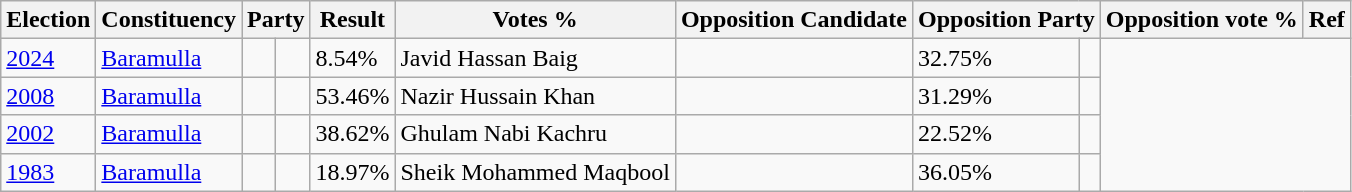<table class="wikitable sortable">
<tr>
<th>Election</th>
<th>Constituency</th>
<th colspan="2">Party</th>
<th>Result</th>
<th>Votes %</th>
<th>Opposition Candidate</th>
<th colspan="2">Opposition Party</th>
<th>Opposition vote %</th>
<th>Ref</th>
</tr>
<tr>
<td><a href='#'>2024</a></td>
<td><a href='#'>Baramulla</a></td>
<td></td>
<td></td>
<td>8.54%</td>
<td>Javid Hassan Baig</td>
<td></td>
<td>32.75%</td>
<td></td>
</tr>
<tr>
<td><a href='#'>2008</a></td>
<td><a href='#'>Baramulla</a></td>
<td></td>
<td></td>
<td>53.46%</td>
<td>Nazir Hussain Khan</td>
<td></td>
<td>31.29%</td>
<td></td>
</tr>
<tr>
<td><a href='#'>2002</a></td>
<td><a href='#'>Baramulla</a></td>
<td></td>
<td></td>
<td>38.62%</td>
<td>Ghulam Nabi Kachru</td>
<td></td>
<td>22.52%</td>
<td></td>
</tr>
<tr>
<td><a href='#'>1983</a></td>
<td><a href='#'>Baramulla</a></td>
<td></td>
<td></td>
<td>18.97%</td>
<td>Sheik Mohammed Maqbool</td>
<td></td>
<td>36.05%</td>
<td></td>
</tr>
</table>
